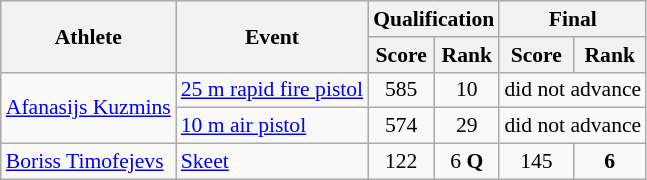<table class="wikitable" style="font-size:90%">
<tr>
<th rowspan="2">Athlete</th>
<th rowspan="2">Event</th>
<th colspan="2">Qualification</th>
<th colspan="2">Final</th>
</tr>
<tr>
<th>Score</th>
<th>Rank</th>
<th>Score</th>
<th>Rank</th>
</tr>
<tr>
<td rowspan=2><a href='#'>Afanasijs Kuzmins</a></td>
<td><a href='#'>25 m rapid fire pistol</a></td>
<td align="center">585</td>
<td align="center">10</td>
<td colspan="2"  align="center">did not advance</td>
</tr>
<tr>
<td><a href='#'>10 m air pistol</a></td>
<td align="center">574</td>
<td align="center">29</td>
<td colspan="2"  align="center">did not advance</td>
</tr>
<tr>
<td rowspan=1><a href='#'>Boriss Timofejevs</a></td>
<td><a href='#'>Skeet</a></td>
<td align="center">122</td>
<td align="center">6 <strong>Q</strong></td>
<td align="center">145</td>
<td align="center"><strong>6</strong></td>
</tr>
</table>
